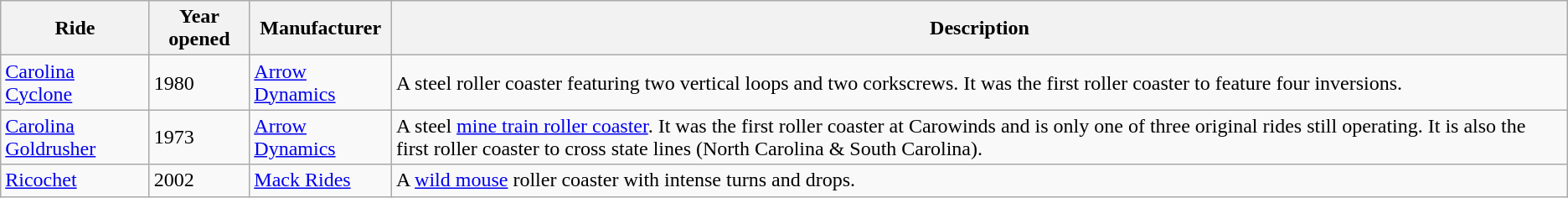<table class="wikitable sortable">
<tr>
<th>Ride</th>
<th>Year opened</th>
<th>Manufacturer</th>
<th>Description</th>
</tr>
<tr>
<td><a href='#'>Carolina Cyclone</a></td>
<td>1980</td>
<td><a href='#'>Arrow Dynamics</a></td>
<td>A steel roller coaster featuring two vertical loops and two corkscrews. It was the first roller coaster to feature four inversions.</td>
</tr>
<tr>
<td><a href='#'>Carolina Goldrusher</a></td>
<td>1973</td>
<td><a href='#'>Arrow Dynamics</a></td>
<td>A steel <a href='#'>mine train roller coaster</a>. It was the first roller coaster at Carowinds and is only one of three original rides still operating. It is also the first roller coaster to cross state lines (North Carolina & South Carolina).</td>
</tr>
<tr>
<td><a href='#'>Ricochet</a></td>
<td>2002</td>
<td><a href='#'>Mack Rides</a></td>
<td>A <a href='#'>wild mouse</a> roller coaster with intense turns and drops.</td>
</tr>
</table>
